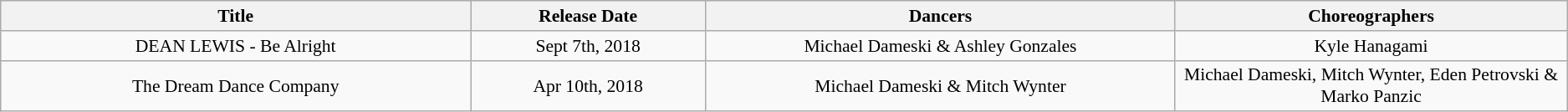<table class="wikitable" style="text-align:center; font-size:90%; border-collapse:collapse;">
<tr>
<th width=30%>Title</th>
<th width=15%>Release Date</th>
<th width=30%>Dancers</th>
<th width=25%>Choreographers</th>
</tr>
<tr>
<td>DEAN LEWIS - Be Alright</td>
<td>Sept 7th, 2018</td>
<td>Michael Dameski & Ashley Gonzales</td>
<td>Kyle Hanagami</td>
</tr>
<tr>
<td>The Dream Dance Company</td>
<td>Apr 10th, 2018</td>
<td>Michael Dameski & Mitch Wynter</td>
<td>Michael Dameski, Mitch Wynter, Eden Petrovski & Marko Panzic</td>
</tr>
</table>
